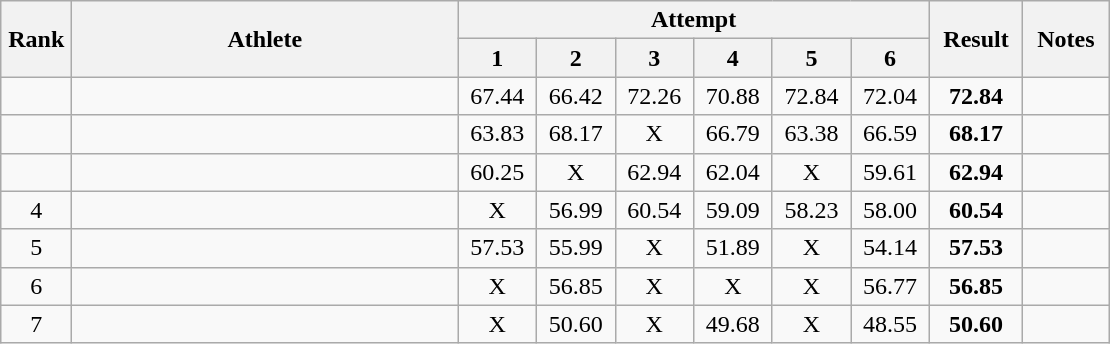<table class="wikitable" style="text-align:center">
<tr>
<th rowspan=2 width=40>Rank</th>
<th rowspan=2 width=250>Athlete</th>
<th colspan=6>Attempt</th>
<th rowspan=2 width=55>Result</th>
<th rowspan=2 width=50>Notes</th>
</tr>
<tr>
<th width=45>1</th>
<th width=45>2</th>
<th width=45>3</th>
<th width=45>4</th>
<th width=45>5</th>
<th width=45>6</th>
</tr>
<tr>
<td></td>
<td align=left></td>
<td>67.44</td>
<td>66.42</td>
<td>72.26</td>
<td>70.88</td>
<td>72.84</td>
<td>72.04</td>
<td><strong>72.84</strong></td>
<td></td>
</tr>
<tr>
<td></td>
<td align=left></td>
<td>63.83</td>
<td>68.17</td>
<td>X</td>
<td>66.79</td>
<td>63.38</td>
<td>66.59</td>
<td><strong>68.17</strong></td>
<td></td>
</tr>
<tr>
<td></td>
<td align=left></td>
<td>60.25</td>
<td>X</td>
<td>62.94</td>
<td>62.04</td>
<td>X</td>
<td>59.61</td>
<td><strong>62.94</strong></td>
<td></td>
</tr>
<tr>
<td>4</td>
<td align=left></td>
<td>X</td>
<td>56.99</td>
<td>60.54</td>
<td>59.09</td>
<td>58.23</td>
<td>58.00</td>
<td><strong>60.54</strong></td>
<td></td>
</tr>
<tr>
<td>5</td>
<td align=left></td>
<td>57.53</td>
<td>55.99</td>
<td>X</td>
<td>51.89</td>
<td>X</td>
<td>54.14</td>
<td><strong>57.53</strong></td>
<td></td>
</tr>
<tr>
<td>6</td>
<td align=left></td>
<td>X</td>
<td>56.85</td>
<td>X</td>
<td>X</td>
<td>X</td>
<td>56.77</td>
<td><strong>56.85</strong></td>
<td></td>
</tr>
<tr>
<td>7</td>
<td align=left></td>
<td>X</td>
<td>50.60</td>
<td>X</td>
<td>49.68</td>
<td>X</td>
<td>48.55</td>
<td><strong>50.60</strong></td>
<td></td>
</tr>
</table>
